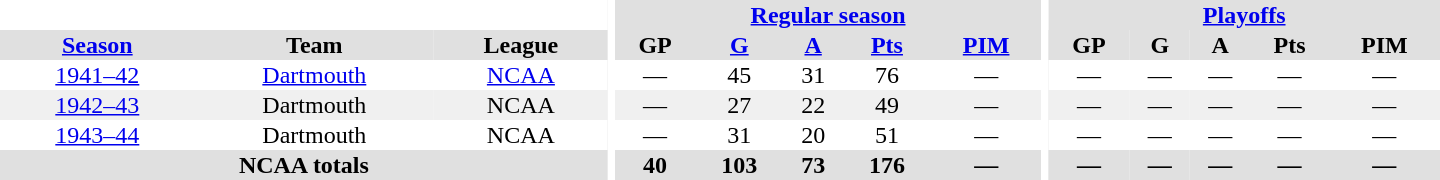<table border="0" cellpadding="1" cellspacing="0" style="text-align:center; width:60em">
<tr bgcolor="#e0e0e0">
<th colspan="3" bgcolor="#ffffff"></th>
<th rowspan="99" bgcolor="#ffffff"></th>
<th colspan="5"><a href='#'>Regular season</a></th>
<th rowspan="99" bgcolor="#ffffff"></th>
<th colspan="5"><a href='#'>Playoffs</a></th>
</tr>
<tr bgcolor="#e0e0e0">
<th><a href='#'>Season</a></th>
<th>Team</th>
<th>League</th>
<th>GP</th>
<th><a href='#'>G</a></th>
<th><a href='#'>A</a></th>
<th><a href='#'>Pts</a></th>
<th><a href='#'>PIM</a></th>
<th>GP</th>
<th>G</th>
<th>A</th>
<th>Pts</th>
<th>PIM</th>
</tr>
<tr>
<td><a href='#'>1941–42</a></td>
<td><a href='#'>Dartmouth</a></td>
<td><a href='#'>NCAA</a></td>
<td>—</td>
<td>45</td>
<td>31</td>
<td>76</td>
<td>—</td>
<td>—</td>
<td>—</td>
<td>—</td>
<td>—</td>
<td>—</td>
</tr>
<tr bgcolor="#f0f0f0">
<td><a href='#'>1942–43</a></td>
<td>Dartmouth</td>
<td>NCAA</td>
<td>—</td>
<td>27</td>
<td>22</td>
<td>49</td>
<td>—</td>
<td>—</td>
<td>—</td>
<td>—</td>
<td>—</td>
<td>—</td>
</tr>
<tr>
<td><a href='#'>1943–44</a></td>
<td>Dartmouth</td>
<td>NCAA</td>
<td>—</td>
<td>31</td>
<td>20</td>
<td>51</td>
<td>—</td>
<td>—</td>
<td>—</td>
<td>—</td>
<td>—</td>
<td>—</td>
</tr>
<tr bgcolor="#e0e0e0">
<th colspan="3">NCAA totals</th>
<th>40</th>
<th>103</th>
<th>73</th>
<th>176</th>
<th>—</th>
<th>—</th>
<th>—</th>
<th>—</th>
<th>—</th>
<th>—</th>
</tr>
</table>
